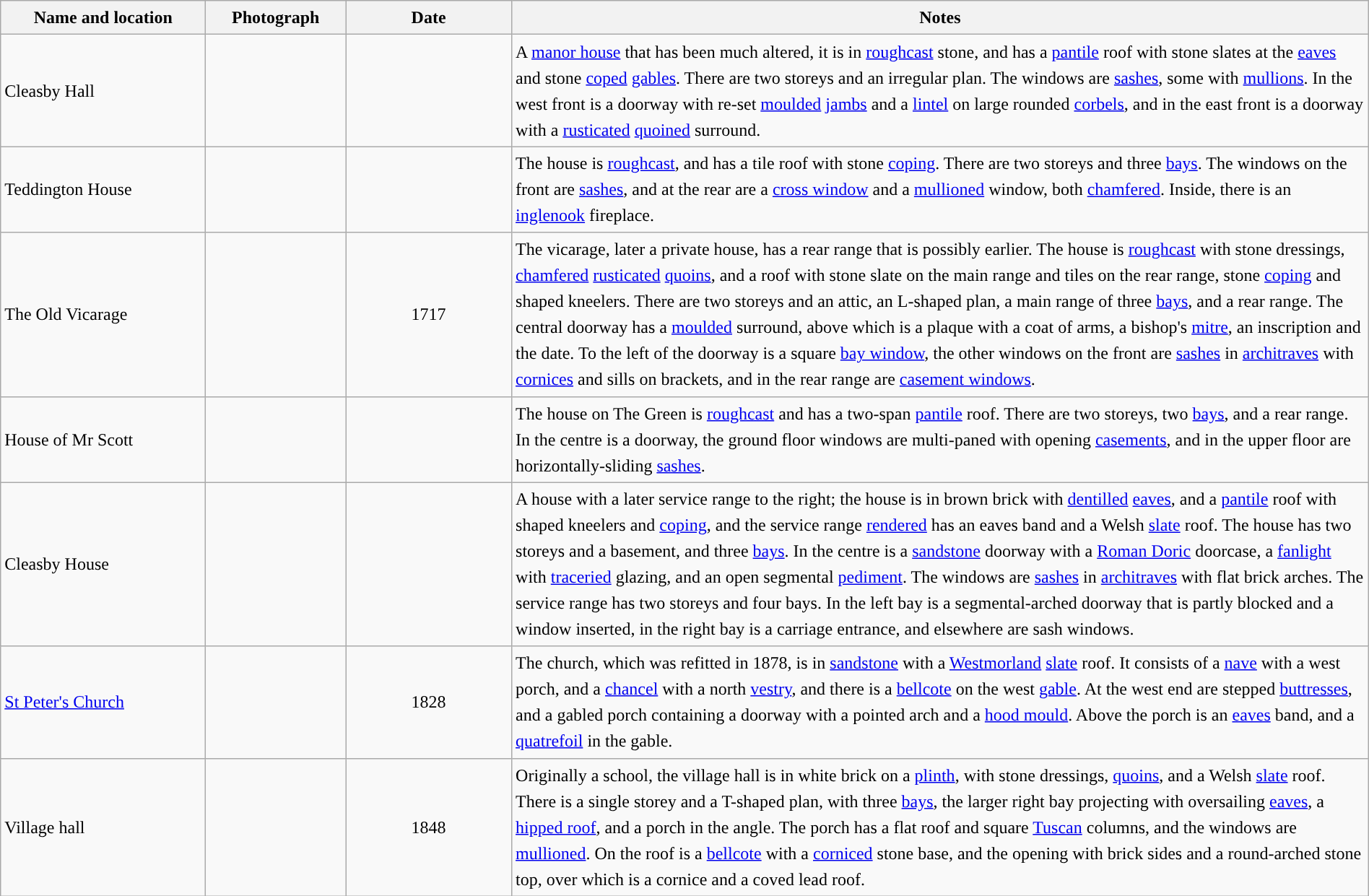<table class="wikitable sortable plainrowheaders" style="width:100%;border:0px;text-align:left;line-height:150%;">
<tr>
<th scope="col"  style="width:150px">Name and location</th>
<th scope="col"  style="width:100px" class="unsortable">Photograph</th>
<th scope="col"  style="width:120px">Date</th>
<th scope="col"  style="width:650px" class ="unsortable">Notes</th>
</tr>
<tr>
<td>Cleasby Hall<br><small></small></td>
<td></td>
<td align="center"></td>
<td>A <a href='#'>manor house</a> that has been much altered, it is in <a href='#'>roughcast</a> stone, and has a <a href='#'>pantile</a> roof with stone slates at the <a href='#'>eaves</a> and stone <a href='#'>coped</a> <a href='#'>gables</a>.  There are two storeys and an irregular plan.  The windows are <a href='#'>sashes</a>, some with <a href='#'>mullions</a>.  In the west front is a doorway with re-set <a href='#'>moulded</a> <a href='#'>jambs</a> and a <a href='#'>lintel</a> on large rounded <a href='#'>corbels</a>, and in the east front is a doorway with a <a href='#'>rusticated</a> <a href='#'>quoined</a> surround.</td>
</tr>
<tr>
<td>Teddington House<br><small></small></td>
<td></td>
<td align="center"></td>
<td>The house is <a href='#'>roughcast</a>, and has a tile roof with stone <a href='#'>coping</a>.  There are two storeys and three <a href='#'>bays</a>.  The windows on the front are <a href='#'>sashes</a>, and at the rear are a <a href='#'>cross window</a> and a <a href='#'>mullioned</a> window, both <a href='#'>chamfered</a>.  Inside, there is an <a href='#'>inglenook</a> fireplace.</td>
</tr>
<tr>
<td>The Old Vicarage<br><small></small></td>
<td></td>
<td align="center">1717</td>
<td>The vicarage, later a private house, has a rear range that is possibly earlier.  The house is <a href='#'>roughcast</a> with stone dressings, <a href='#'>chamfered</a> <a href='#'>rusticated</a> <a href='#'>quoins</a>, and a roof with stone slate on the main range and tiles on the rear range, stone <a href='#'>coping</a> and shaped kneelers.  There are two storeys and an attic, an L-shaped plan, a main range of three <a href='#'>bays</a>, and a rear range.  The central doorway has a <a href='#'>moulded</a> surround, above which is a plaque with a coat of arms, a bishop's <a href='#'>mitre</a>, an inscription and the date.  To the left of the doorway is a square <a href='#'>bay window</a>, the other windows on the front are <a href='#'>sashes</a> in <a href='#'>architraves</a> with <a href='#'>cornices</a> and sills on brackets, and in the rear range are <a href='#'>casement windows</a>.</td>
</tr>
<tr>
<td>House of Mr Scott<br><small></small></td>
<td></td>
<td align="center"></td>
<td>The house on The Green is <a href='#'>roughcast</a> and has a two-span <a href='#'>pantile</a> roof.  There are two storeys, two <a href='#'>bays</a>, and a rear range.  In the centre is a doorway, the ground floor windows are multi-paned with opening <a href='#'>casements</a>, and in the upper floor are horizontally-sliding <a href='#'>sashes</a>.</td>
</tr>
<tr>
<td>Cleasby House<br><small></small></td>
<td></td>
<td align="center"></td>
<td>A house with a later service range to the right; the house is in brown brick with <a href='#'>dentilled</a> <a href='#'>eaves</a>, and a <a href='#'>pantile</a> roof with shaped kneelers and <a href='#'>coping</a>, and the service range <a href='#'>rendered</a> has an eaves band and a Welsh <a href='#'>slate</a> roof.  The house has two storeys and a basement, and three <a href='#'>bays</a>.  In the centre is a <a href='#'>sandstone</a> doorway with a <a href='#'>Roman Doric</a> doorcase, a <a href='#'>fanlight</a> with <a href='#'>traceried</a> glazing, and an open segmental <a href='#'>pediment</a>.  The windows are <a href='#'>sashes</a> in <a href='#'>architraves</a> with flat brick arches.  The service range has two storeys and four bays.  In the left bay is a segmental-arched doorway that is partly blocked and a window inserted, in the right bay is a carriage entrance, and elsewhere are sash windows.</td>
</tr>
<tr>
<td><a href='#'>St Peter's Church</a><br><small></small></td>
<td></td>
<td align="center">1828</td>
<td>The church, which was refitted in 1878, is in <a href='#'>sandstone</a> with a <a href='#'>Westmorland</a> <a href='#'>slate</a> roof.  It consists of a <a href='#'>nave</a> with a west porch, and a <a href='#'>chancel</a> with a north <a href='#'>vestry</a>, and there is a <a href='#'>bellcote</a> on the west <a href='#'>gable</a>.  At the west end are stepped <a href='#'>buttresses</a>, and a gabled porch containing a doorway with a pointed arch and a <a href='#'>hood mould</a>.  Above the porch is an <a href='#'>eaves</a> band, and a <a href='#'>quatrefoil</a> in the gable.</td>
</tr>
<tr>
<td>Village hall<br><small></small></td>
<td></td>
<td align="center">1848</td>
<td>Originally a school, the village hall is in white brick on a <a href='#'>plinth</a>, with stone dressings, <a href='#'>quoins</a>, and a Welsh <a href='#'>slate</a> roof.  There is a single storey and a T-shaped plan, with three <a href='#'>bays</a>, the larger right bay projecting with oversailing <a href='#'>eaves</a>, a <a href='#'>hipped roof</a>, and a porch in the angle.  The porch has a flat roof and square <a href='#'>Tuscan</a> columns, and the windows are <a href='#'>mullioned</a>.  On the roof is a <a href='#'>bellcote</a> with a <a href='#'>corniced</a> stone base, and the opening with brick sides and a round-arched stone top, over which is  a cornice and a coved lead roof.</td>
</tr>
<tr>
</tr>
</table>
